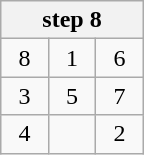<table class="wikitable" style="margin:0.5em auto;text-align:center;width:6em;height:6em;table-layout:fixed;">
<tr>
<th colspan="3">step 8</th>
</tr>
<tr>
<td>8</td>
<td>1</td>
<td>6</td>
</tr>
<tr>
<td>3</td>
<td>5</td>
<td>7</td>
</tr>
<tr>
<td>4</td>
<td></td>
<td>2</td>
</tr>
</table>
